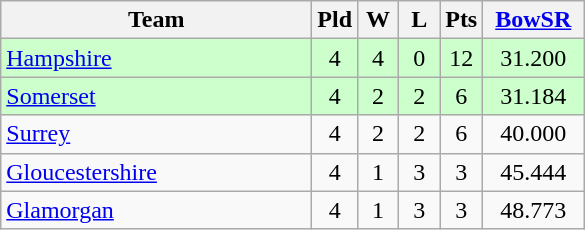<table class="wikitable" style="text-align: center;">
<tr>
<th width=200>Team</th>
<th width=20>Pld</th>
<th width=20>W</th>
<th width=20>L</th>
<th width=20>Pts</th>
<th width=60><a href='#'>BowSR</a></th>
</tr>
<tr bgcolor="#ccffcc">
<td align=left><a href='#'>Hampshire</a></td>
<td>4</td>
<td>4</td>
<td>0</td>
<td>12</td>
<td>31.200</td>
</tr>
<tr bgcolor="#ccffcc">
<td align=left><a href='#'>Somerset</a></td>
<td>4</td>
<td>2</td>
<td>2</td>
<td>6</td>
<td>31.184</td>
</tr>
<tr>
<td align=left><a href='#'>Surrey</a></td>
<td>4</td>
<td>2</td>
<td>2</td>
<td>6</td>
<td>40.000</td>
</tr>
<tr>
<td align=left><a href='#'>Gloucestershire</a></td>
<td>4</td>
<td>1</td>
<td>3</td>
<td>3</td>
<td>45.444</td>
</tr>
<tr>
<td align=left><a href='#'>Glamorgan</a></td>
<td>4</td>
<td>1</td>
<td>3</td>
<td>3</td>
<td>48.773</td>
</tr>
</table>
